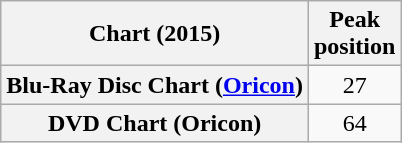<table class="wikitable plainrowheaders" style="text-align:center">
<tr>
<th scope="col">Chart (2015)</th>
<th scope="col">Peak<br> position</th>
</tr>
<tr>
<th scope="row">Blu-Ray Disc Chart (<a href='#'>Oricon</a>)</th>
<td>27</td>
</tr>
<tr>
<th scope="row">DVD Chart (Oricon)</th>
<td>64</td>
</tr>
</table>
